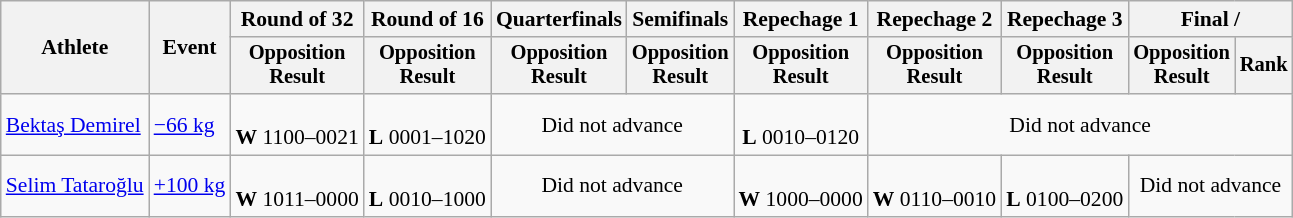<table class="wikitable" style="font-size:90%">
<tr>
<th rowspan="2">Athlete</th>
<th rowspan="2">Event</th>
<th>Round of 32</th>
<th>Round of 16</th>
<th>Quarterfinals</th>
<th>Semifinals</th>
<th>Repechage 1</th>
<th>Repechage 2</th>
<th>Repechage 3</th>
<th colspan=2>Final / </th>
</tr>
<tr style="font-size:95%">
<th>Opposition<br>Result</th>
<th>Opposition<br>Result</th>
<th>Opposition<br>Result</th>
<th>Opposition<br>Result</th>
<th>Opposition<br>Result</th>
<th>Opposition<br>Result</th>
<th>Opposition<br>Result</th>
<th>Opposition<br>Result</th>
<th>Rank</th>
</tr>
<tr align=center>
<td align=left><a href='#'>Bektaş Demirel</a></td>
<td align=left><a href='#'>−66 kg</a></td>
<td><br><strong>W</strong> 1100–0021</td>
<td><br><strong>L</strong> 0001–1020</td>
<td colspan=2>Did not advance</td>
<td><br><strong>L</strong> 0010–0120</td>
<td colspan=4>Did not advance</td>
</tr>
<tr align=center>
<td align=left><a href='#'>Selim Tataroğlu</a></td>
<td align=left><a href='#'>+100 kg</a></td>
<td><br><strong>W</strong> 1011–0000</td>
<td><br><strong>L</strong> 0010–1000</td>
<td colspan=2>Did not advance</td>
<td><br><strong>W</strong> 1000–0000</td>
<td><br><strong>W</strong> 0110–0010</td>
<td><br><strong>L</strong> 0100–0200</td>
<td colspan=2>Did not advance</td>
</tr>
</table>
